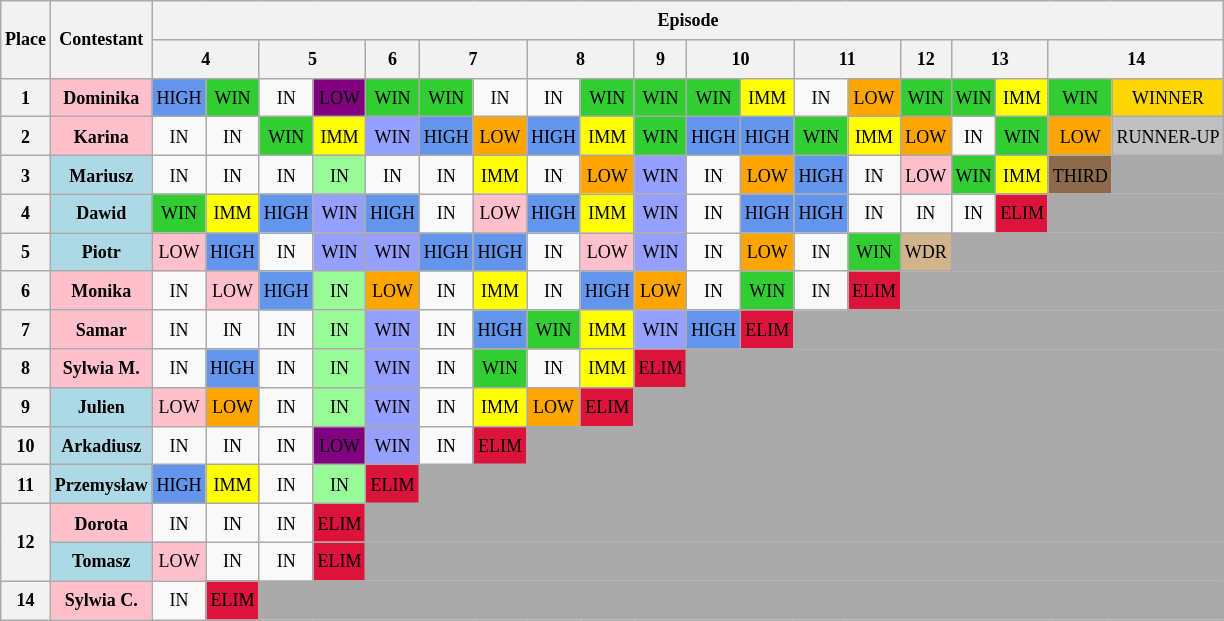<table class="wikitable" style="text-align: center; font-size: 9pt; line-height:20px;">
<tr>
<th rowspan="2">Place</th>
<th rowspan="2">Contestant</th>
<th colspan="19">Episode</th>
</tr>
<tr>
<th colspan="2">4</th>
<th colspan="2">5</th>
<th colspan="1">6</th>
<th colspan="2">7</th>
<th colspan="2">8</th>
<th colspan="1">9</th>
<th colspan="2">10</th>
<th colspan="2">11</th>
<th>12</th>
<th colspan="2">13</th>
<th colspan="2">14</th>
</tr>
<tr>
<th>1</th>
<th style="background:pink">Dominika</th>
<td bgcolor=cornflowerblue>HIGH</td>
<td bgcolor=limegreen>WIN</td>
<td>IN</td>
<td style="background:purple;">LOW</td>
<td bgcolor=limegreen>WIN</td>
<td bgcolor=limegreen>WIN</td>
<td>IN</td>
<td>IN</td>
<td bgcolor=limegreen>WIN</td>
<td bgcolor=limegreen>WIN</td>
<td bgcolor=limegreen>WIN</td>
<td bgcolor=yellow>IMM</td>
<td>IN</td>
<td bgcolor=orange>LOW</td>
<td bgcolor=limegreen>WIN</td>
<td bgcolor=limegreen>WIN</td>
<td bgcolor=yellow>IMM</td>
<td bgcolor=limegreen>WIN</td>
<td bgcolor=gold>WINNER</td>
</tr>
<tr>
<th>2</th>
<th style="background:pink">Karina</th>
<td>IN</td>
<td>IN</td>
<td bgcolor=limegreen>WIN</td>
<td bgcolor=yellow>IMM</td>
<td bgcolor=#959FFD>WIN</td>
<td bgcolor=cornflowerblue>HIGH</td>
<td bgcolor=Orange>LOW</td>
<td bgcolor=cornflowerblue>HIGH</td>
<td bgcolor=yellow>IMM</td>
<td bgcolor=limegreen>WIN</td>
<td bgcolor=cornflowerblue>HIGH</td>
<td bgcolor=cornflowerblue>HIGH</td>
<td bgcolor=limegreen>WIN</td>
<td bgcolor=yellow>IMM</td>
<td bgcolor=orange>LOW</td>
<td>IN</td>
<td bgcolor=limegreen>WIN</td>
<td bgcolor=orange>LOW</td>
<td bgcolor=silver>RUNNER-UP</td>
</tr>
<tr>
<th>3</th>
<th style="background:lightblue">Mariusz</th>
<td>IN</td>
<td>IN</td>
<td>IN</td>
<td bgcolor=palegreen>IN</td>
<td>IN</td>
<td>IN</td>
<td bgcolor=yellow>IMM</td>
<td>IN</td>
<td bgcolor=orange>LOW</td>
<td bgcolor=#959FFD>WIN</td>
<td>IN</td>
<td bgcolor=orange>LOW</td>
<td bgcolor=cornflowerblue>HIGH</td>
<td>IN</td>
<td bgcolor=pink>LOW</td>
<td bgcolor=limegreen>WIN</td>
<td bgcolor=yellow>IMM</td>
<td bgcolor=#8c6b4d>THIRD</td>
<td bgcolor="darkgrey"></td>
</tr>
<tr>
<th>4</th>
<th style="background:lightblue">Dawid</th>
<td bgcolor=limegreen>WIN</td>
<td bgcolor=yellow>IMM</td>
<td bgcolor=cornflowerblue>HIGH</td>
<td bgcolor=#959FFD>WIN</td>
<td bgcolor=cornflowerblue>HIGH</td>
<td>IN</td>
<td bgcolor=pink>LOW</td>
<td bgcolor=cornflowerblue>HIGH</td>
<td bgcolor=yellow>IMM</td>
<td bgcolor=#959FFD>WIN</td>
<td>IN</td>
<td bgcolor=cornflowerblue>HIGH</td>
<td bgcolor=cornflowerblue>HIGH</td>
<td>IN</td>
<td>IN</td>
<td>IN</td>
<td bgcolor=crimson>ELIM</td>
<td colspan="2" bgcolor=darkgrey></td>
</tr>
<tr>
<th>5</th>
<th style="background:lightblue">Piotr</th>
<td bgcolor=pink>LOW</td>
<td bgcolor=cornflowerblue>HIGH</td>
<td>IN</td>
<td bgcolor=#959FFD>WIN</td>
<td bgcolor=#959FFD>WIN</td>
<td bgcolor=cornflowerblue>HIGH</td>
<td bgcolor=cornflowerblue>HIGH</td>
<td>IN</td>
<td bgcolor=pink>LOW</td>
<td bgcolor=#959FFD>WIN</td>
<td>IN</td>
<td bgcolor=orange>LOW</td>
<td>IN</td>
<td bgcolor=limegreen>WIN</td>
<td bgcolor=tan>WDR</td>
<td colspan="4" bgcolor=darkgrey></td>
</tr>
<tr>
<th>6</th>
<th style="background:pink">Monika</th>
<td>IN</td>
<td bgcolor=pink>LOW</td>
<td bgcolor=cornflowerblue>HIGH</td>
<td bgcolor=palegreen>IN</td>
<td bgcolor=orange>LOW</td>
<td>IN</td>
<td bgcolor=yellow>IMM</td>
<td>IN</td>
<td bgcolor=cornflowerblue>HIGH</td>
<td bgcolor=orange>LOW</td>
<td>IN</td>
<td bgcolor=limegreen>WIN</td>
<td>IN</td>
<td bgcolor=crimson>ELIM</td>
<td colspan="5" bgcolor=darkgrey></td>
</tr>
<tr>
<th>7</th>
<th style="background:pink">Samar</th>
<td>IN</td>
<td>IN</td>
<td>IN</td>
<td bgcolor=palegreen>IN</td>
<td bgcolor=#959FFD>WIN</td>
<td>IN</td>
<td bgcolor=cornflowerblue>HIGH</td>
<td bgcolor=limegreen>WIN</td>
<td bgcolor=yellow>IMM</td>
<td bgcolor=#959FFD>WIN</td>
<td bgcolor=cornflowerblue>HIGH</td>
<td bgcolor=crimson>ELIM</td>
<td colspan="7" bgcolor=darkgrey></td>
</tr>
<tr>
<th>8</th>
<th style="background:pink">Sylwia M.</th>
<td>IN</td>
<td bgcolor=cornflowerblue>HIGH</td>
<td>IN</td>
<td bgcolor=palegreen>IN</td>
<td bgcolor=#959FFD>WIN</td>
<td>IN</td>
<td bgcolor=limegreen>WIN</td>
<td>IN</td>
<td bgcolor=yellow>IMM</td>
<td bgcolor=crimson>ELIM</td>
<td colspan="9" bgcolor="darkgrey"></td>
</tr>
<tr>
<th>9</th>
<th style="background:lightblue">Julien</th>
<td bgcolor=pink>LOW</td>
<td bgcolor=orange>LOW</td>
<td>IN</td>
<td bgcolor=palegreen>IN</td>
<td bgcolor=#959FFD>WIN</td>
<td>IN</td>
<td bgcolor=yellow>IMM</td>
<td bgcolor=orange>LOW</td>
<td bgcolor=crimson>ELIM</td>
<td colspan="10" bgcolor="darkgrey"></td>
</tr>
<tr>
<th>10</th>
<th style="background:lightblue">Arkadiusz</th>
<td>IN</td>
<td>IN</td>
<td>IN</td>
<td style="background:purple;">LOW</td>
<td bgcolor=#959FFD>WIN</td>
<td>IN</td>
<td bgcolor=crimson>ELIM</td>
<td colspan="12" bgcolor="darkgrey"></td>
</tr>
<tr>
<th>11</th>
<th style="background:lightblue">Przemysław</th>
<td bgcolor=cornflowerblue>HIGH</td>
<td bgcolor=yellow>IMM</td>
<td>IN</td>
<td bgcolor=palegreen>IN</td>
<td bgcolor=crimson>ELIM</td>
<td colspan="14" bgcolor="darkgrey"></td>
</tr>
<tr>
<th rowspan="2">12</th>
<th style="background:pink">Dorota</th>
<td>IN</td>
<td>IN</td>
<td>IN</td>
<td bgcolor=crimson>ELIM</td>
<td colspan="15" bgcolor="darkgrey"></td>
</tr>
<tr>
<th style="background:lightblue">Tomasz</th>
<td bgcolor=pink>LOW</td>
<td>IN</td>
<td>IN</td>
<td bgcolor=crimson>ELIM</td>
<td colspan="15" bgcolor="darkgrey"></td>
</tr>
<tr>
<th>14</th>
<th style="background:pink">Sylwia C.</th>
<td>IN</td>
<td bgcolor=crimson>ELIM</td>
<td colspan="17" bgcolor="darkgrey"></td>
</tr>
</table>
